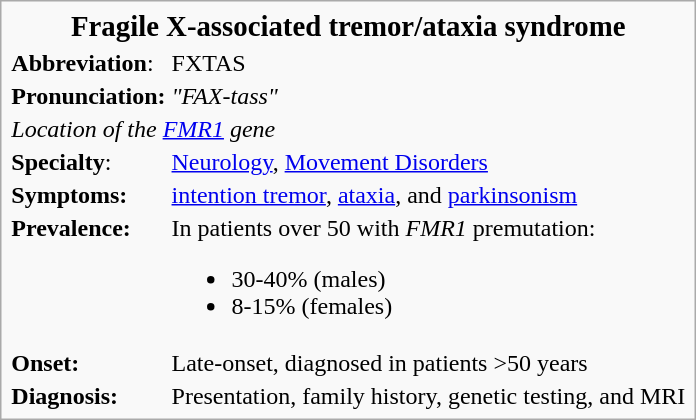<table class="infobox">
<tr>
<th colspan="2"><big>Fragile X-associated tremor/ataxia syndrome</big></th>
</tr>
<tr>
<td><strong>Abbreviation</strong>:</td>
<td>FXTAS</td>
</tr>
<tr>
<td><strong>Pronunciation:</strong></td>
<td><em>"FAX-tass"</em></td>
</tr>
<tr>
<td colspan="2"><em>Location of the <a href='#'>FMR1</a> gene</em></td>
</tr>
<tr>
<td><strong>Specialty</strong>:</td>
<td><a href='#'>Neurology</a>, <a href='#'>Movement Disorders</a></td>
</tr>
<tr>
<td><strong>Symptoms:</strong></td>
<td><a href='#'>intention tremor</a>, <a href='#'>ataxia</a>, and <a href='#'>parkinsonism</a></td>
</tr>
<tr>
<td><strong>Prevalence:</strong></td>
<td>In patients over 50 with <em>FMR1</em> premutation:<br><ul><li>30-40% (males)</li><li>8-15% (females)</li></ul></td>
</tr>
<tr>
<td><strong>Onset:</strong></td>
<td>Late-onset, diagnosed in patients >50 years</td>
</tr>
<tr>
<td><strong>Diagnosis:</strong></td>
<td>Presentation, family history, genetic testing, and MRI</td>
</tr>
</table>
